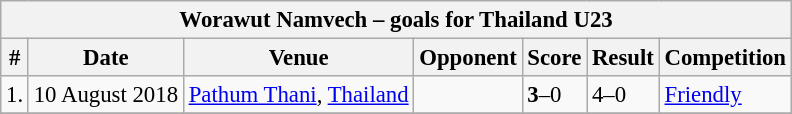<table class="wikitable" style="font-size:95%;">
<tr>
<th colspan="8"><strong>Worawut Namvech – goals for Thailand U23</strong></th>
</tr>
<tr>
<th>#</th>
<th>Date</th>
<th>Venue</th>
<th>Opponent</th>
<th>Score</th>
<th>Result</th>
<th>Competition</th>
</tr>
<tr>
<td>1.</td>
<td>10 August 2018</td>
<td><a href='#'>Pathum Thani</a>, <a href='#'>Thailand</a></td>
<td></td>
<td><strong>3</strong>–0</td>
<td>4–0</td>
<td><a href='#'>Friendly</a></td>
</tr>
<tr>
</tr>
</table>
